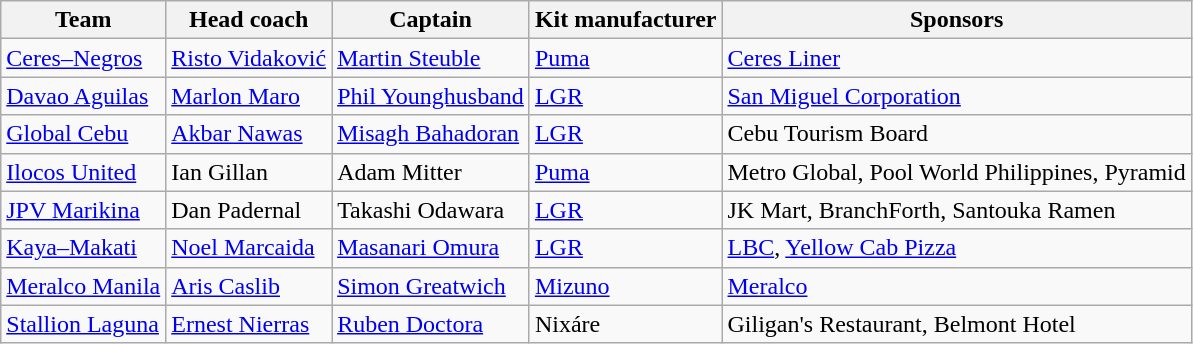<table class="wikitable sortable">
<tr>
<th>Team</th>
<th>Head coach</th>
<th>Captain</th>
<th>Kit manufacturer</th>
<th>Sponsors</th>
</tr>
<tr>
<td><a href='#'>Ceres–Negros</a></td>
<td> <a href='#'>Risto Vidaković</a></td>
<td> <a href='#'>Martin Steuble</a></td>
<td> <a href='#'>Puma</a></td>
<td><a href='#'>Ceres Liner</a></td>
</tr>
<tr>
<td><a href='#'>Davao Aguilas</a></td>
<td> <a href='#'>Marlon Maro</a></td>
<td> <a href='#'>Phil Younghusband</a></td>
<td> <a href='#'>LGR</a></td>
<td><a href='#'>San Miguel Corporation</a></td>
</tr>
<tr>
<td><a href='#'>Global Cebu</a></td>
<td> <a href='#'>Akbar Nawas</a></td>
<td> <a href='#'>Misagh Bahadoran</a></td>
<td> <a href='#'>LGR</a></td>
<td>Cebu Tourism Board</td>
</tr>
<tr>
<td><a href='#'>Ilocos United</a></td>
<td> Ian Gillan</td>
<td> Adam Mitter</td>
<td> <a href='#'>Puma</a></td>
<td>Metro Global, Pool World Philippines, Pyramid</td>
</tr>
<tr>
<td><a href='#'>JPV Marikina</a></td>
<td> Dan Padernal</td>
<td> Takashi Odawara</td>
<td> <a href='#'>LGR</a></td>
<td>JK Mart, BranchForth, Santouka Ramen</td>
</tr>
<tr>
<td><a href='#'>Kaya–Makati</a></td>
<td> <a href='#'>Noel Marcaida</a></td>
<td> <a href='#'>Masanari Omura</a></td>
<td> <a href='#'>LGR</a></td>
<td><a href='#'>LBC</a>, <a href='#'>Yellow Cab Pizza</a></td>
</tr>
<tr>
<td><a href='#'>Meralco Manila</a></td>
<td> <a href='#'>Aris Caslib</a></td>
<td> <a href='#'>Simon Greatwich</a></td>
<td> <a href='#'>Mizuno</a></td>
<td><a href='#'>Meralco</a></td>
</tr>
<tr>
<td><a href='#'>Stallion Laguna</a></td>
<td> <a href='#'>Ernest Nierras</a></td>
<td> <a href='#'>Ruben Doctora</a></td>
<td> Nixáre</td>
<td>Giligan's Restaurant, Belmont Hotel</td>
</tr>
</table>
